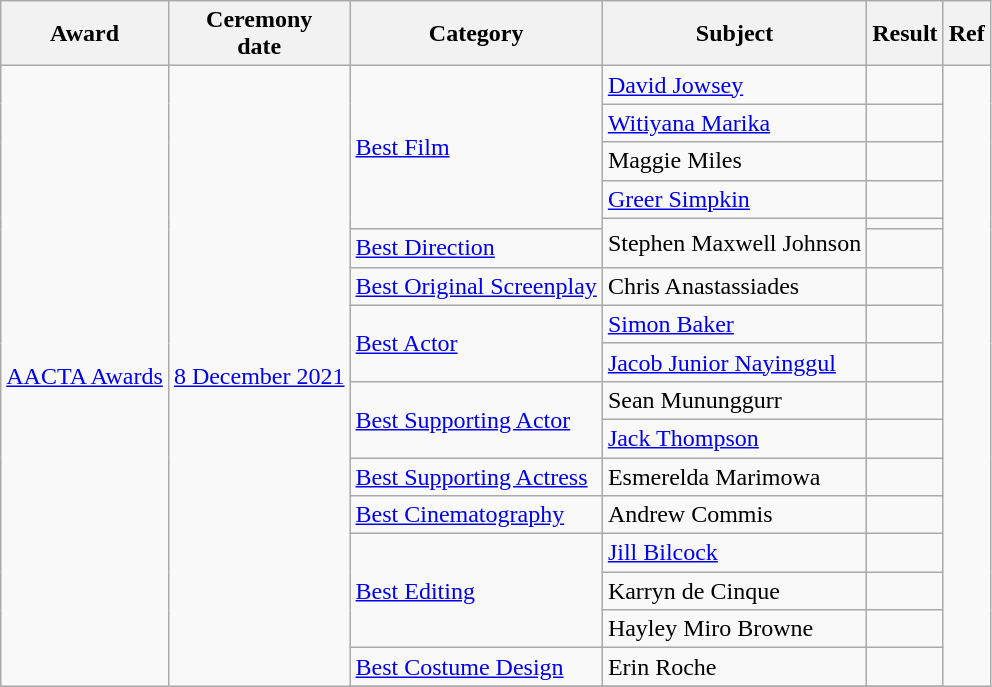<table class="wikitable">
<tr>
<th>Award</th>
<th>Ceremony<br>date</th>
<th>Category</th>
<th>Subject</th>
<th>Result</th>
<th>Ref</th>
</tr>
<tr>
<td rowspan=18><a href='#'>AACTA Awards</a></td>
<td rowspan=18><a href='#'>8 December 2021</a></td>
<td rowspan=5><a href='#'>Best Film</a></td>
<td><a href='#'>David Jowsey</a></td>
<td></td>
<td rowspan=18></td>
</tr>
<tr>
<td><a href='#'>Witiyana Marika</a></td>
<td></td>
</tr>
<tr>
<td>Maggie Miles</td>
<td></td>
</tr>
<tr>
<td><a href='#'>Greer Simpkin</a></td>
<td></td>
</tr>
<tr>
<td rowspan=2>Stephen Maxwell Johnson</td>
<td></td>
</tr>
<tr>
<td><a href='#'>Best Direction</a></td>
<td></td>
</tr>
<tr>
<td><a href='#'>Best Original Screenplay</a></td>
<td>Chris Anastassiades</td>
<td></td>
</tr>
<tr>
<td rowspan=2><a href='#'>Best Actor</a></td>
<td><a href='#'>Simon Baker</a></td>
<td></td>
</tr>
<tr>
<td><a href='#'>Jacob Junior Nayinggul</a></td>
<td></td>
</tr>
<tr>
<td rowspan=2><a href='#'>Best Supporting Actor</a></td>
<td>Sean Mununggurr</td>
<td></td>
</tr>
<tr>
<td><a href='#'>Jack Thompson</a></td>
<td></td>
</tr>
<tr>
<td><a href='#'>Best Supporting Actress</a></td>
<td>Esmerelda Marimowa</td>
<td></td>
</tr>
<tr>
<td><a href='#'>Best Cinematography</a></td>
<td>Andrew Commis</td>
<td></td>
</tr>
<tr>
<td rowspan=3><a href='#'>Best Editing</a></td>
<td><a href='#'>Jill Bilcock</a></td>
<td></td>
</tr>
<tr>
<td>Karryn de Cinque</td>
<td></td>
</tr>
<tr>
<td>Hayley Miro Browne</td>
<td></td>
</tr>
<tr>
<td><a href='#'>Best Costume Design</a></td>
<td>Erin Roche</td>
<td></td>
</tr>
<tr>
</tr>
</table>
